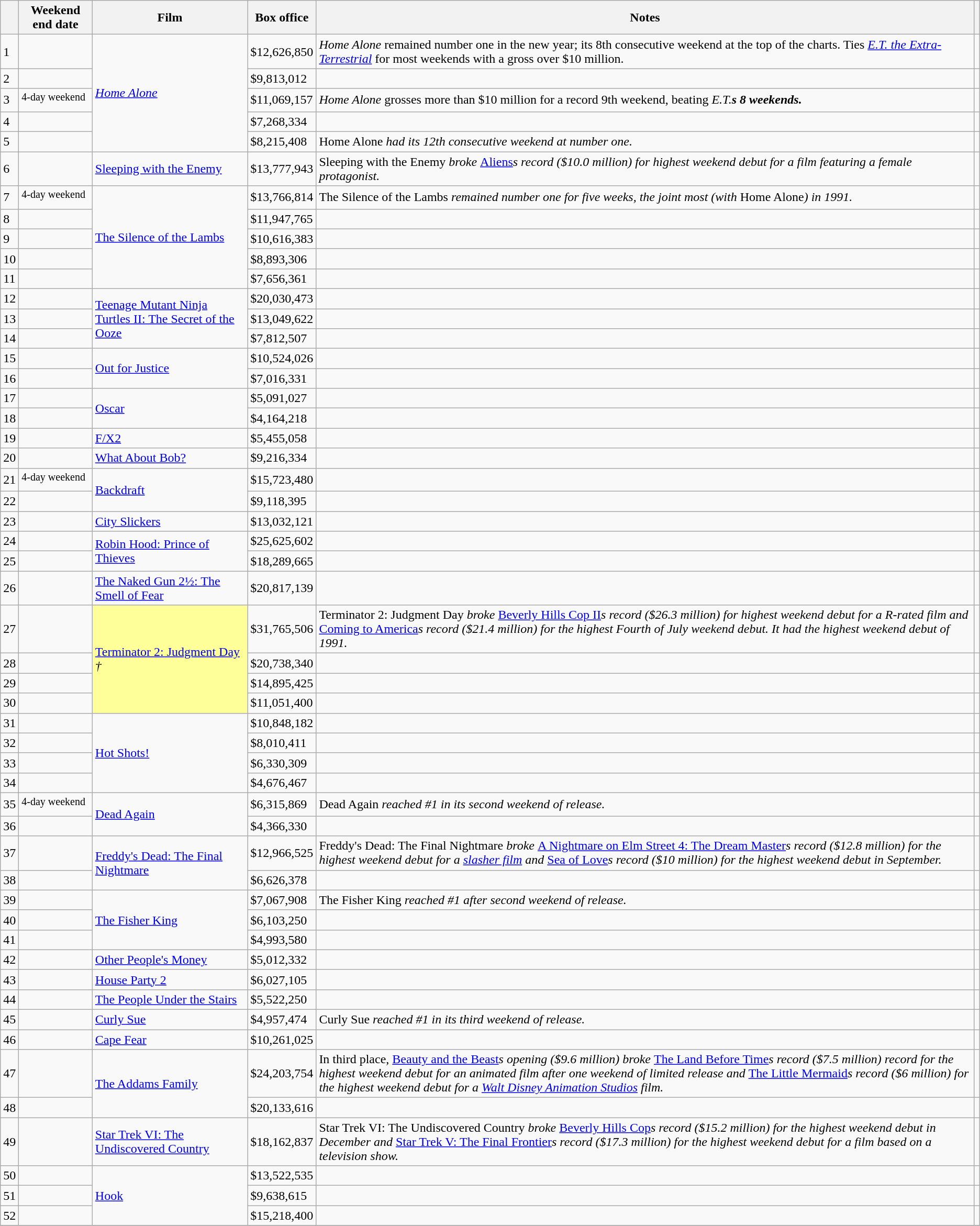<table class="wikitable sortable">
<tr>
<th></th>
<th>Weekend end date</th>
<th>Film</th>
<th>Box office</th>
<th>Notes</th>
<th class="unsortable"></th>
</tr>
<tr>
<td>1</td>
<td></td>
<td rowspan="5"><em><a href='#'>Home Alone</a></em></td>
<td>$12,626,850</td>
<td><em>Home Alone</em> remained number one in the new year; its 8th consecutive weekend at the top of the charts. Ties <em><a href='#'>E.T. the Extra-Terrestrial</a></em> for most weekends with a gross over $10 million.</td>
<td></td>
</tr>
<tr>
<td>2</td>
<td></td>
<td>$9,813,012</td>
<td></td>
<td></td>
</tr>
<tr>
<td>3</td>
<td><sup>4-day weekend</sup></td>
<td>$11,069,157</td>
<td><em>Home Alone</em> grosses more than $10 million for a record 9th weekend, beating <em>E.T.<strong>s 8 weekends.</td>
<td></td>
</tr>
<tr>
<td>4</td>
<td></td>
<td>$7,268,334</td>
<td></td>
<td></td>
</tr>
<tr>
<td>5</td>
<td></td>
<td>$8,215,408</td>
<td></em>Home Alone<em> had its 12th consecutive weekend at number one.</td>
<td></td>
</tr>
<tr>
<td>6</td>
<td></td>
<td></em><a href='#'>Sleeping with the Enemy</a><em></td>
<td>$13,777,943</td>
<td></em>Sleeping with the Enemy<em> broke </em><a href='#'>Aliens</a><em>s record ($10.0 million) for highest weekend debut for a film featuring a female protagonist.</td>
<td></td>
</tr>
<tr>
<td>7</td>
<td><sup>4-day weekend</sup></td>
<td rowspan="5"></em><a href='#'>The Silence of the Lambs</a><em></td>
<td>$13,766,814</td>
<td></em>The Silence of the Lambs<em> remained number one for five weeks, the joint most (with </em>Home Alone<em>) in 1991.</td>
<td></td>
</tr>
<tr>
<td>8</td>
<td></td>
<td>$11,947,765</td>
<td></td>
<td></td>
</tr>
<tr>
<td>9</td>
<td></td>
<td>$10,616,383</td>
<td></td>
<td></td>
</tr>
<tr>
<td>10</td>
<td></td>
<td>$8,893,306</td>
<td></td>
<td></td>
</tr>
<tr>
<td>11</td>
<td></td>
<td>$7,656,361</td>
<td></td>
<td></td>
</tr>
<tr>
<td>12</td>
<td></td>
<td rowspan="3"></em><a href='#'>Teenage Mutant Ninja Turtles II: The Secret of the Ooze</a><em></td>
<td>$20,030,473</td>
<td></td>
<td></td>
</tr>
<tr>
<td>13</td>
<td></td>
<td>$13,049,622</td>
<td></td>
<td></td>
</tr>
<tr>
<td>14</td>
<td></td>
<td>$7,812,507</td>
<td></td>
<td></td>
</tr>
<tr>
<td>15</td>
<td></td>
<td rowspan="2"></em><a href='#'>Out for Justice</a><em></td>
<td>$10,524,026</td>
<td></td>
<td></td>
</tr>
<tr>
<td>16</td>
<td></td>
<td>$7,016,331</td>
<td></td>
<td></td>
</tr>
<tr>
<td>17</td>
<td></td>
<td rowspan="2"></em><a href='#'>Oscar</a><em></td>
<td>$5,091,027</td>
<td></td>
<td></td>
</tr>
<tr>
<td>18</td>
<td></td>
<td>$4,164,218</td>
<td></td>
<td></td>
</tr>
<tr>
<td>19</td>
<td></td>
<td></em><a href='#'>F/X2</a><em></td>
<td>$5,455,058</td>
<td></td>
<td></td>
</tr>
<tr>
<td>20</td>
<td></td>
<td></em><a href='#'>What About Bob?</a><em></td>
<td>$9,216,334</td>
<td></td>
<td></td>
</tr>
<tr>
<td>21</td>
<td><sup>4-day weekend</sup></td>
<td rowspan="2"></em><a href='#'>Backdraft</a><em></td>
<td>$15,723,480</td>
<td></td>
<td></td>
</tr>
<tr>
<td>22</td>
<td></td>
<td>$9,118,395</td>
<td></td>
<td></td>
</tr>
<tr>
<td>23</td>
<td></td>
<td></em><a href='#'>City Slickers</a><em></td>
<td>$13,032,121</td>
<td></td>
<td></td>
</tr>
<tr>
<td>24</td>
<td></td>
<td rowspan="2"></em><a href='#'>Robin Hood: Prince of Thieves</a><em></td>
<td>$25,625,602</td>
<td></td>
<td></td>
</tr>
<tr>
<td>25</td>
<td></td>
<td>$18,289,665</td>
<td></td>
<td></td>
</tr>
<tr>
<td>26</td>
<td></td>
<td></em><a href='#'>The Naked Gun 2½: The Smell of Fear</a><em></td>
<td>$20,817,139</td>
<td></td>
<td></td>
</tr>
<tr>
<td>27</td>
<td></td>
<td rowspan="4" style="background-color:#FFFF99"></em><a href='#'>Terminator 2: Judgment Day</a><em> †</td>
<td>$31,765,506</td>
<td></em>Terminator 2: Judgment Day<em> broke </em><a href='#'>Beverly Hills Cop II</a><em>s record ($26.3 million) for highest weekend debut for a R-rated film and </em><a href='#'>Coming to America</a><em>s record ($21.4 million) for the highest Fourth of July weekend debut. It had the highest weekend debut of 1991.</td>
<td></td>
</tr>
<tr>
<td>28</td>
<td></td>
<td>$20,738,340</td>
<td></td>
<td></td>
</tr>
<tr>
<td>29</td>
<td></td>
<td>$14,895,425</td>
<td></td>
<td></td>
</tr>
<tr>
<td>30</td>
<td></td>
<td>$11,051,400</td>
<td></td>
<td></td>
</tr>
<tr>
<td>31</td>
<td></td>
<td rowspan="4"></em><a href='#'>Hot Shots!</a><em></td>
<td>$10,848,182</td>
<td></td>
<td></td>
</tr>
<tr>
<td>32</td>
<td></td>
<td>$8,010,411</td>
<td></td>
<td></td>
</tr>
<tr>
<td>33</td>
<td></td>
<td>$6,330,309</td>
<td></td>
<td></td>
</tr>
<tr>
<td>34</td>
<td></td>
<td>$4,676,467</td>
<td></td>
<td></td>
</tr>
<tr>
<td>35</td>
<td><sup>4-day weekend</sup></td>
<td rowspan="2"></em><a href='#'>Dead Again</a><em></td>
<td>$6,315,869</td>
<td></em>Dead Again<em> reached #1 in its second weekend of release.</td>
<td></td>
</tr>
<tr>
<td>36</td>
<td></td>
<td>$4,366,330</td>
<td></td>
<td></td>
</tr>
<tr>
<td>37</td>
<td></td>
<td rowspan="2"></em><a href='#'>Freddy's Dead: The Final Nightmare</a><em></td>
<td>$12,966,525</td>
<td></em>Freddy's Dead: The Final Nightmare<em> broke </em><a href='#'>A Nightmare on Elm Street 4: The Dream Master</a><em>s record ($12.8 million) for the highest weekend debut for a <a href='#'>slasher film</a> and </em><a href='#'>Sea of Love</a><em>s record ($10 million) for the highest weekend debut in September.</td>
<td></td>
</tr>
<tr>
<td>38</td>
<td></td>
<td>$6,626,378</td>
<td></td>
<td></td>
</tr>
<tr>
<td>39</td>
<td></td>
<td rowspan="3"></em><a href='#'>The Fisher King</a><em></td>
<td>$7,067,908</td>
<td></em>The Fisher King<em> reached #1 after second weekend of release.</td>
<td></td>
</tr>
<tr>
<td>40</td>
<td></td>
<td>$6,103,250</td>
<td></td>
<td></td>
</tr>
<tr>
<td>41</td>
<td></td>
<td>$4,993,580</td>
<td></td>
<td></td>
</tr>
<tr>
<td>42</td>
<td></td>
<td></em><a href='#'>Other People's Money</a><em></td>
<td>$5,012,332</td>
<td></td>
<td></td>
</tr>
<tr>
<td>43</td>
<td></td>
<td></em><a href='#'>House Party 2</a><em></td>
<td>$6,027,105</td>
<td></td>
<td></td>
</tr>
<tr>
<td>44</td>
<td></td>
<td></em><a href='#'>The People Under the Stairs</a><em></td>
<td>$5,522,250</td>
<td></td>
<td></td>
</tr>
<tr>
<td>45</td>
<td></td>
<td></em><a href='#'>Curly Sue</a><em></td>
<td>$4,957,474</td>
<td></em>Curly Sue<em> reached #1 in its third weekend of release.</td>
<td></td>
</tr>
<tr>
<td>46</td>
<td></td>
<td></em><a href='#'>Cape Fear</a><em></td>
<td>$10,261,025</td>
<td></td>
<td></td>
</tr>
<tr>
<td>47</td>
<td></td>
<td rowspan="2"></em><a href='#'>The Addams Family</a><em></td>
<td>$24,203,754</td>
<td>In third place, </em><a href='#'>Beauty and the Beast</a><em>s opening ($9.6 million) broke </em><a href='#'>The Land Before Time</a><em>s record ($7.5 million) record for the highest weekend debut for an animated film after one weekend of limited release and </em><a href='#'>The Little Mermaid</a><em>s record ($6 million) for the highest weekend debut for a <a href='#'>Walt Disney Animation Studios</a> film.</td>
<td></td>
</tr>
<tr>
<td>48</td>
<td></td>
<td>$20,133,616</td>
<td></td>
<td></td>
</tr>
<tr>
<td>49</td>
<td></td>
<td></em><a href='#'>Star Trek VI: The Undiscovered Country</a><em></td>
<td>$18,162,837</td>
<td></em>Star Trek VI: The Undiscovered Country<em> broke </em><a href='#'>Beverly Hills Cop</a><em>s record ($15.2 million) for the highest weekend debut in December and </em><a href='#'>Star Trek V: The Final Frontier</a><em>s record ($17.3 million) for the highest weekend debut for a film based on a television show.</td>
<td></td>
</tr>
<tr>
<td>50</td>
<td></td>
<td rowspan="3"></em><a href='#'>Hook</a><em></td>
<td>$13,522,535</td>
<td></td>
<td></td>
</tr>
<tr>
<td>51</td>
<td></td>
<td>$9,638,615</td>
<td></td>
<td></td>
</tr>
<tr>
<td>52</td>
<td></td>
<td>$15,218,400</td>
<td></td>
<td></td>
</tr>
<tr>
</tr>
</table>
